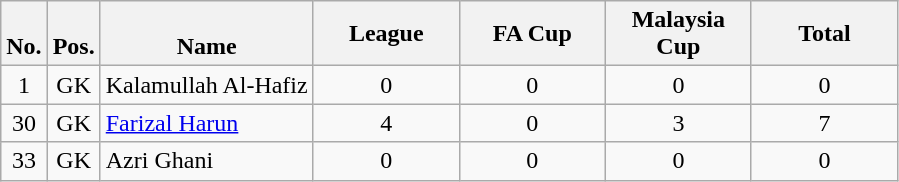<table class="wikitable" style="text-align:center">
<tr>
<th rowspan="1" style="vertical-align:bottom;">No.</th>
<th rowspan="1" style="vertical-align:bottom;">Pos.</th>
<th rowspan="1" style="vertical-align:bottom;">Name</th>
<th colspan="1" style="width:90px;">League</th>
<th colspan="1" style="width:90px;">FA Cup</th>
<th colspan="1" style="width:90px;">Malaysia Cup</th>
<th colspan="1" style="width:90px;">Total</th>
</tr>
<tr>
<td>1</td>
<td>GK</td>
<td align="left"> Kalamullah Al-Hafiz</td>
<td>0</td>
<td>0</td>
<td>0</td>
<td>0</td>
</tr>
<tr>
<td>30</td>
<td>GK</td>
<td align="left"> <a href='#'>Farizal Harun</a></td>
<td>4</td>
<td>0</td>
<td>3</td>
<td>7</td>
</tr>
<tr>
<td>33</td>
<td>GK</td>
<td align="left"> Azri Ghani</td>
<td>0</td>
<td>0</td>
<td>0</td>
<td>0</td>
</tr>
</table>
